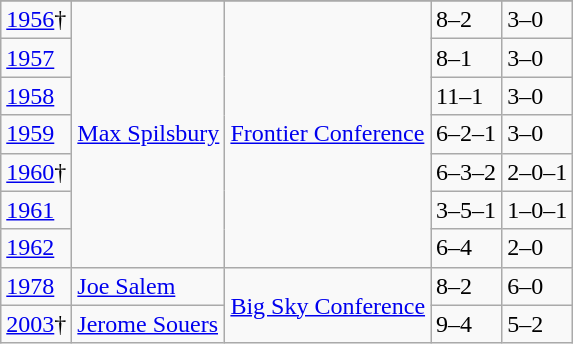<table class="wikitable">
<tr>
</tr>
<tr>
<td><a href='#'>1956</a>†</td>
<td rowspan=7><a href='#'>Max Spilsbury</a></td>
<td rowspan=7><a href='#'>Frontier Conference</a></td>
<td>8–2</td>
<td>3–0</td>
</tr>
<tr>
<td><a href='#'>1957</a></td>
<td>8–1</td>
<td>3–0</td>
</tr>
<tr>
<td><a href='#'>1958</a></td>
<td>11–1</td>
<td>3–0</td>
</tr>
<tr>
<td><a href='#'>1959</a></td>
<td>6–2–1</td>
<td>3–0</td>
</tr>
<tr>
<td><a href='#'>1960</a>†</td>
<td>6–3–2</td>
<td>2–0–1</td>
</tr>
<tr>
<td><a href='#'>1961</a></td>
<td>3–5–1</td>
<td>1–0–1</td>
</tr>
<tr>
<td><a href='#'>1962</a></td>
<td>6–4</td>
<td>2–0</td>
</tr>
<tr>
<td><a href='#'>1978</a></td>
<td><a href='#'>Joe Salem</a></td>
<td rowspan=2><a href='#'>Big Sky Conference</a></td>
<td>8–2</td>
<td>6–0</td>
</tr>
<tr>
<td><a href='#'>2003</a>†</td>
<td><a href='#'>Jerome Souers</a></td>
<td>9–4</td>
<td>5–2</td>
</tr>
</table>
